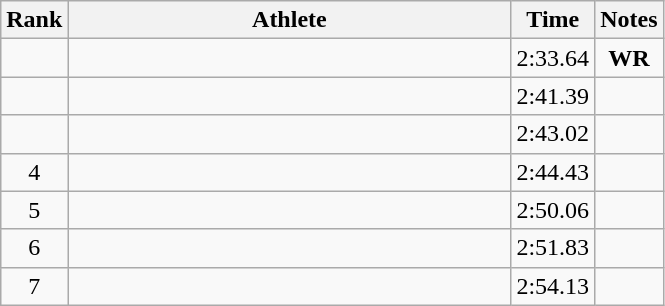<table class=wikitable>
<tr>
<th>Rank</th>
<th style=width:18em>Athlete</th>
<th>Time</th>
<th>Notes</th>
</tr>
<tr align=center>
<td></td>
<td align=left></td>
<td>2:33.64</td>
<td><strong>WR</strong></td>
</tr>
<tr align=center>
<td></td>
<td align=left></td>
<td>2:41.39</td>
<td></td>
</tr>
<tr align=center>
<td></td>
<td align=left></td>
<td>2:43.02</td>
<td></td>
</tr>
<tr align=center>
<td>4</td>
<td align=left></td>
<td>2:44.43</td>
<td></td>
</tr>
<tr align=center>
<td>5</td>
<td align=left></td>
<td>2:50.06</td>
<td></td>
</tr>
<tr align=center>
<td>6</td>
<td align=left></td>
<td>2:51.83</td>
<td></td>
</tr>
<tr align=center>
<td>7</td>
<td align=left></td>
<td>2:54.13</td>
<td></td>
</tr>
</table>
